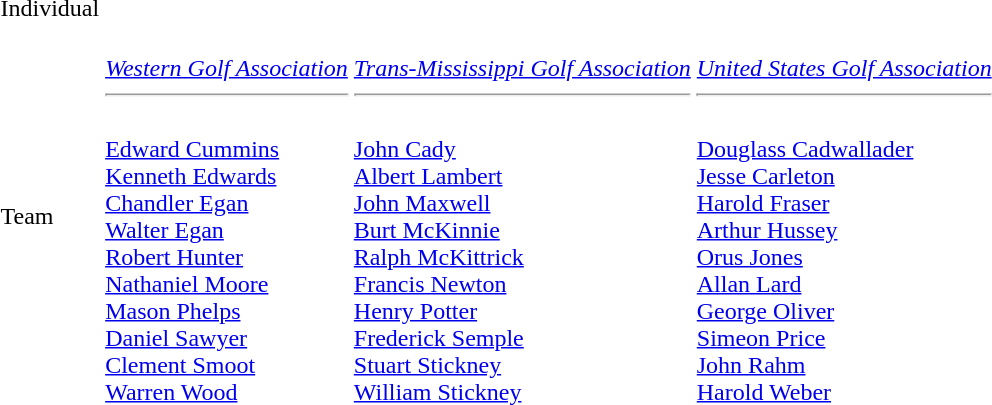<table>
<tr>
<td>Individual<br></td>
<td></td>
<td></td>
<td><br></td>
</tr>
<tr>
<td>Team<br></td>
<td><br><em><a href='#'>Western Golf Association</a></em><hr><br><a href='#'>Edward Cummins</a><br><a href='#'>Kenneth Edwards</a><br><a href='#'>Chandler Egan</a><br><a href='#'>Walter Egan</a><br><a href='#'>Robert Hunter</a><br><a href='#'>Nathaniel Moore</a><br><a href='#'>Mason Phelps</a><br><a href='#'>Daniel Sawyer</a><br><a href='#'>Clement Smoot</a><br><a href='#'>Warren Wood</a></td>
<td><br><em><a href='#'>Trans-Mississippi Golf Association</a></em><hr><br><a href='#'>John Cady</a><br><a href='#'>Albert Lambert</a><br><a href='#'>John Maxwell</a><br><a href='#'>Burt McKinnie</a><br><a href='#'>Ralph McKittrick</a><br><a href='#'>Francis Newton</a><br><a href='#'>Henry Potter</a><br><a href='#'>Frederick Semple</a><br><a href='#'>Stuart Stickney</a><br><a href='#'>William Stickney</a></td>
<td><br><em><a href='#'>United States Golf Association</a></em><hr><br><a href='#'>Douglass Cadwallader</a><br><a href='#'>Jesse Carleton</a><br><a href='#'>Harold Fraser</a><br><a href='#'>Arthur Hussey</a><br><a href='#'>Orus Jones</a><br><a href='#'>Allan Lard</a><br><a href='#'>George Oliver</a><br><a href='#'>Simeon Price</a><br><a href='#'>John Rahm</a><br><a href='#'>Harold Weber</a></td>
</tr>
</table>
